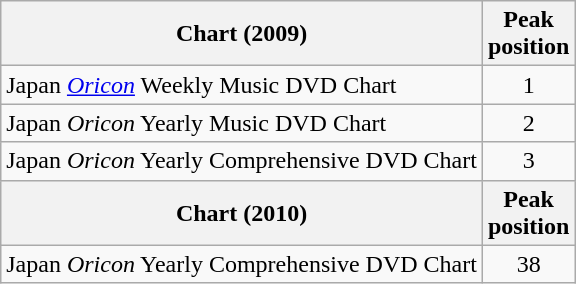<table class="wikitable sortable">
<tr>
<th>Chart (2009)</th>
<th>Peak<br>position</th>
</tr>
<tr>
<td>Japan <em><a href='#'>Oricon</a></em> Weekly Music DVD Chart</td>
<td align="center">1</td>
</tr>
<tr>
<td>Japan <em>Oricon</em> Yearly Music DVD Chart</td>
<td align="center">2</td>
</tr>
<tr>
<td>Japan <em>Oricon</em> Yearly Comprehensive DVD Chart</td>
<td align="center">3</td>
</tr>
<tr>
<th>Chart (2010)</th>
<th align="center">Peak<br>position</th>
</tr>
<tr>
<td>Japan <em>Oricon</em> Yearly Comprehensive DVD Chart</td>
<td align="center">38</td>
</tr>
</table>
